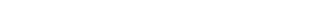<table style="width:22%; text-align:center;">
<tr style="color:white;">
<td style="background:"><strong>3</strong></td>
<td style="background:"><strong>10</strong></td>
<td style="background:"><strong>1</strong></td>
<td style="background:"><strong>21</strong></td>
</tr>
</table>
